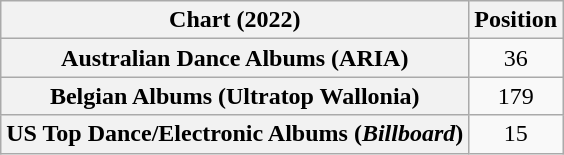<table class="wikitable sortable plainrowheaders" style="text-align:center;">
<tr>
<th>Chart (2022)</th>
<th>Position</th>
</tr>
<tr>
<th scope="row">Australian Dance Albums (ARIA)</th>
<td>36</td>
</tr>
<tr>
<th scope="row">Belgian Albums (Ultratop Wallonia)</th>
<td>179</td>
</tr>
<tr>
<th scope="row">US Top Dance/Electronic Albums (<em>Billboard</em>)</th>
<td>15</td>
</tr>
</table>
